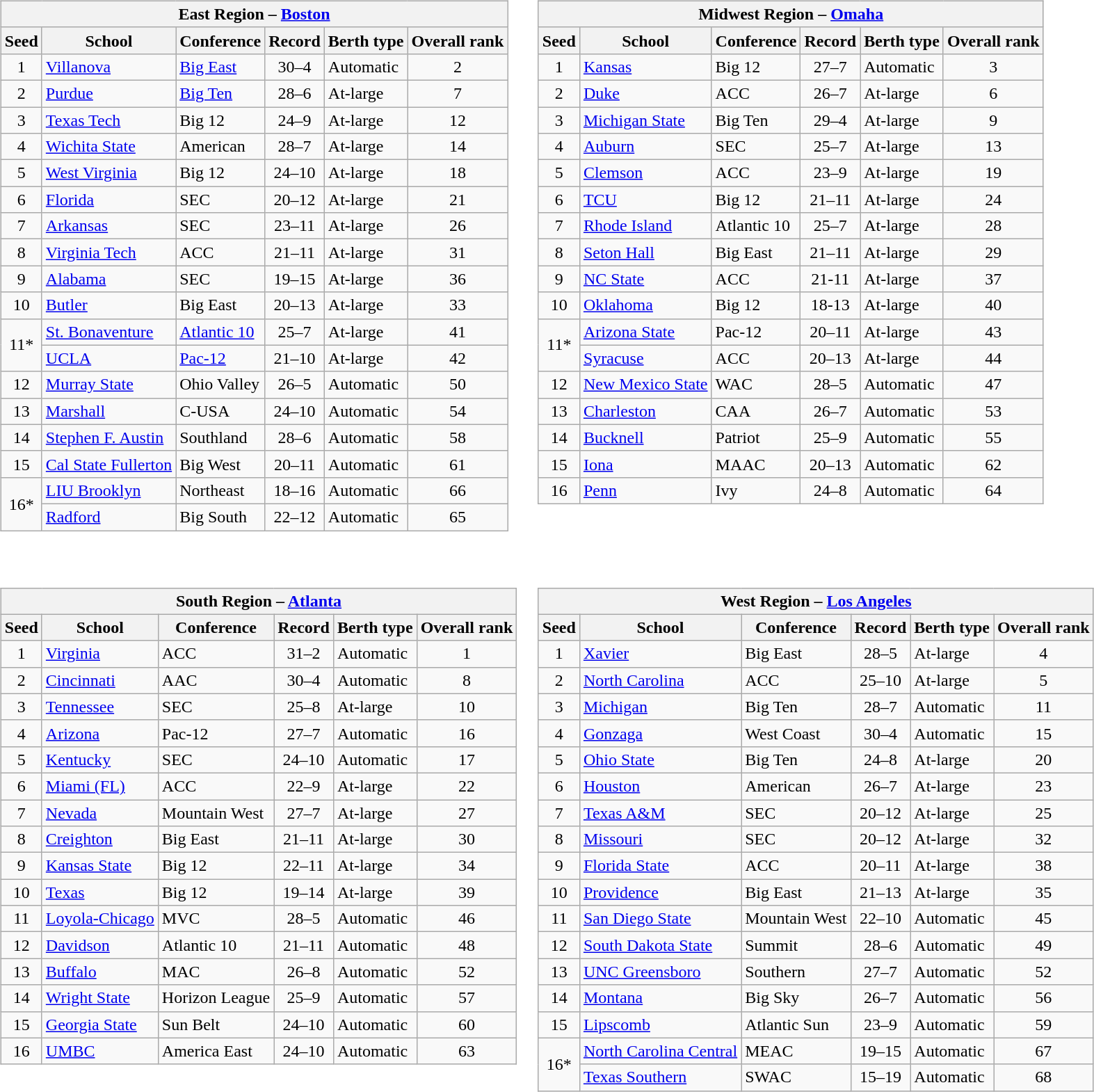<table>
<tr>
<td valign=top><br><table class="wikitable">
<tr>
<th colspan="6">East Region – <a href='#'>Boston</a></th>
</tr>
<tr>
<th>Seed</th>
<th>School</th>
<th>Conference</th>
<th>Record</th>
<th>Berth type</th>
<th>Overall rank</th>
</tr>
<tr>
<td align=center>1</td>
<td><a href='#'>Villanova</a></td>
<td align="left"><a href='#'>Big East</a></td>
<td align=center>30–4</td>
<td>Automatic</td>
<td align=center>2</td>
</tr>
<tr>
<td align=center>2</td>
<td><a href='#'>Purdue</a></td>
<td align="left"><a href='#'>Big Ten</a></td>
<td align=center>28–6</td>
<td>At-large</td>
<td align=center>7</td>
</tr>
<tr>
<td align=center>3</td>
<td><a href='#'>Texas Tech</a></td>
<td>Big 12</td>
<td align=center>24–9</td>
<td>At-large</td>
<td align=center>12</td>
</tr>
<tr>
<td align=center>4</td>
<td><a href='#'>Wichita State</a></td>
<td>American</td>
<td align=center>28–7</td>
<td>At-large</td>
<td align=center>14</td>
</tr>
<tr>
<td align=center>5</td>
<td><a href='#'>West Virginia</a></td>
<td>Big 12</td>
<td align=center>24–10</td>
<td>At-large</td>
<td align=center>18</td>
</tr>
<tr>
<td align=center>6</td>
<td><a href='#'>Florida</a></td>
<td>SEC</td>
<td align=center>20–12</td>
<td>At-large</td>
<td align=center>21</td>
</tr>
<tr>
<td align=center>7</td>
<td><a href='#'>Arkansas</a></td>
<td>SEC</td>
<td align=center>23–11</td>
<td>At-large</td>
<td align=center>26</td>
</tr>
<tr>
<td align=center>8</td>
<td><a href='#'>Virginia Tech</a></td>
<td>ACC</td>
<td align=center>21–11</td>
<td>At-large</td>
<td align=center>31</td>
</tr>
<tr>
<td align=center>9</td>
<td><a href='#'>Alabama</a></td>
<td>SEC</td>
<td align=center>19–15</td>
<td>At-large</td>
<td align=center>36</td>
</tr>
<tr>
<td align=center>10</td>
<td><a href='#'>Butler</a></td>
<td>Big East</td>
<td align=center>20–13</td>
<td>At-large</td>
<td align=center>33</td>
</tr>
<tr>
<td rowspan=2 align=center>11*</td>
<td><a href='#'>St. Bonaventure</a></td>
<td align="left"><a href='#'>Atlantic 10</a></td>
<td align=center>25–7</td>
<td>At-large</td>
<td align=center>41</td>
</tr>
<tr>
<td><a href='#'>UCLA</a></td>
<td align="left"><a href='#'>Pac-12</a></td>
<td align=center>21–10</td>
<td>At-large</td>
<td align=center>42</td>
</tr>
<tr>
<td align=center>12</td>
<td><a href='#'>Murray State</a></td>
<td>Ohio Valley</td>
<td align=center>26–5</td>
<td>Automatic</td>
<td align=center>50</td>
</tr>
<tr>
<td align=center>13</td>
<td><a href='#'>Marshall</a></td>
<td>C-USA</td>
<td align=center>24–10</td>
<td>Automatic</td>
<td align=center>54</td>
</tr>
<tr>
<td align=center>14</td>
<td><a href='#'>Stephen F. Austin</a></td>
<td>Southland</td>
<td align=center>28–6</td>
<td>Automatic</td>
<td align=center>58</td>
</tr>
<tr>
<td align=center>15</td>
<td><a href='#'>Cal State Fullerton</a></td>
<td>Big West</td>
<td align=center>20–11</td>
<td>Automatic</td>
<td align=center>61</td>
</tr>
<tr>
<td rowspan=2 align=center>16*</td>
<td><a href='#'>LIU Brooklyn</a></td>
<td>Northeast</td>
<td align=center>18–16</td>
<td>Automatic</td>
<td align=center>66</td>
</tr>
<tr>
<td><a href='#'>Radford</a></td>
<td>Big South</td>
<td align=center>22–12</td>
<td>Automatic</td>
<td align=center>65</td>
</tr>
</table>
</td>
<td valign=top><br><table class="wikitable">
<tr>
<th colspan="6">Midwest Region – <a href='#'>Omaha</a></th>
</tr>
<tr>
<th>Seed</th>
<th>School</th>
<th>Conference</th>
<th>Record</th>
<th>Berth type</th>
<th>Overall rank</th>
</tr>
<tr>
<td align=center>1</td>
<td><a href='#'>Kansas</a></td>
<td>Big 12</td>
<td align=center>27–7</td>
<td>Automatic</td>
<td align=center>3</td>
</tr>
<tr>
<td align=center>2</td>
<td><a href='#'>Duke</a></td>
<td>ACC</td>
<td align=center>26–7</td>
<td>At-large</td>
<td align=center>6</td>
</tr>
<tr>
<td align=center>3</td>
<td><a href='#'>Michigan State</a></td>
<td>Big Ten</td>
<td align=center>29–4</td>
<td>At-large</td>
<td align=center>9</td>
</tr>
<tr>
<td align=center>4</td>
<td><a href='#'>Auburn</a></td>
<td>SEC</td>
<td align=center>25–7</td>
<td>At-large</td>
<td align=center>13</td>
</tr>
<tr>
<td align=center>5</td>
<td><a href='#'>Clemson</a></td>
<td>ACC</td>
<td align=center>23–9</td>
<td>At-large</td>
<td align=center>19</td>
</tr>
<tr>
<td align=center>6</td>
<td><a href='#'>TCU</a></td>
<td>Big 12</td>
<td align=center>21–11</td>
<td>At-large</td>
<td align=center>24</td>
</tr>
<tr>
<td align=center>7</td>
<td><a href='#'>Rhode Island</a></td>
<td>Atlantic 10</td>
<td align=center>25–7</td>
<td>At-large</td>
<td align=center>28</td>
</tr>
<tr>
<td align=center>8</td>
<td><a href='#'>Seton Hall</a></td>
<td>Big East</td>
<td align=center>21–11</td>
<td>At-large</td>
<td align=center>29</td>
</tr>
<tr>
<td align=center>9</td>
<td><a href='#'>NC State</a></td>
<td>ACC</td>
<td align=center>21-11</td>
<td>At-large</td>
<td align=center>37</td>
</tr>
<tr>
<td align=center>10</td>
<td><a href='#'>Oklahoma</a></td>
<td>Big 12</td>
<td align=center>18-13</td>
<td>At-large</td>
<td align=center>40</td>
</tr>
<tr>
<td rowspan=2 align=center>11*</td>
<td><a href='#'>Arizona State</a></td>
<td>Pac-12</td>
<td align=center>20–11</td>
<td>At-large</td>
<td align=center>43</td>
</tr>
<tr>
<td><a href='#'>Syracuse</a></td>
<td>ACC</td>
<td align=center>20–13</td>
<td>At-large</td>
<td align=center>44</td>
</tr>
<tr>
<td align=center>12</td>
<td><a href='#'>New Mexico State</a></td>
<td>WAC</td>
<td align=center>28–5</td>
<td>Automatic</td>
<td align=center>47</td>
</tr>
<tr>
<td align=center>13</td>
<td><a href='#'>Charleston</a></td>
<td>CAA</td>
<td align=center>26–7</td>
<td>Automatic</td>
<td align=center>53</td>
</tr>
<tr>
<td align=center>14</td>
<td><a href='#'>Bucknell</a></td>
<td>Patriot</td>
<td align=center>25–9</td>
<td>Automatic</td>
<td align=center>55</td>
</tr>
<tr>
<td align=center>15</td>
<td><a href='#'>Iona</a></td>
<td>MAAC</td>
<td align=center>20–13</td>
<td>Automatic</td>
<td align=center>62</td>
</tr>
<tr>
<td align=center>16</td>
<td><a href='#'>Penn</a></td>
<td>Ivy</td>
<td align=center>24–8</td>
<td>Automatic</td>
<td align=center>64</td>
</tr>
</table>
</td>
</tr>
<tr>
<td valign=top><br><table class="wikitable">
<tr>
<th colspan="6">South Region – <a href='#'>Atlanta</a></th>
</tr>
<tr>
<th>Seed</th>
<th>School</th>
<th>Conference</th>
<th>Record</th>
<th>Berth type</th>
<th>Overall rank</th>
</tr>
<tr>
<td align=center>1</td>
<td><a href='#'>Virginia</a></td>
<td>ACC</td>
<td align=center>31–2</td>
<td>Automatic</td>
<td align=center>1</td>
</tr>
<tr>
<td align=center>2</td>
<td><a href='#'>Cincinnati</a></td>
<td>AAC</td>
<td align=center>30–4</td>
<td>Automatic</td>
<td align=center>8</td>
</tr>
<tr>
<td align=center>3</td>
<td><a href='#'>Tennessee</a></td>
<td>SEC</td>
<td align=center>25–8</td>
<td>At-large</td>
<td align=center>10</td>
</tr>
<tr>
<td align=center>4</td>
<td><a href='#'>Arizona</a></td>
<td>Pac-12</td>
<td align=center>27–7</td>
<td>Automatic</td>
<td align=center>16</td>
</tr>
<tr>
<td align=center>5</td>
<td><a href='#'>Kentucky</a></td>
<td>SEC</td>
<td align=center>24–10</td>
<td>Automatic</td>
<td align=center>17</td>
</tr>
<tr>
<td align=center>6</td>
<td><a href='#'>Miami (FL)</a></td>
<td>ACC</td>
<td align=center>22–9</td>
<td>At-large</td>
<td align=center>22</td>
</tr>
<tr>
<td align=center>7</td>
<td><a href='#'>Nevada</a></td>
<td>Mountain West</td>
<td align=center>27–7</td>
<td>At-large</td>
<td align=center>27</td>
</tr>
<tr>
<td align=center>8</td>
<td><a href='#'>Creighton</a></td>
<td>Big East</td>
<td align=center>21–11</td>
<td>At-large</td>
<td align=center>30</td>
</tr>
<tr>
<td align=center>9</td>
<td><a href='#'>Kansas State</a></td>
<td>Big 12</td>
<td align=center>22–11</td>
<td>At-large</td>
<td align=center>34</td>
</tr>
<tr>
<td align=center>10</td>
<td><a href='#'>Texas</a></td>
<td>Big 12</td>
<td align=center>19–14</td>
<td>At-large</td>
<td align=center>39</td>
</tr>
<tr>
<td align=center>11</td>
<td><a href='#'>Loyola-Chicago</a></td>
<td>MVC</td>
<td align=center>28–5</td>
<td>Automatic</td>
<td align=center>46</td>
</tr>
<tr>
<td align=center>12</td>
<td><a href='#'>Davidson</a></td>
<td>Atlantic 10</td>
<td align=center>21–11</td>
<td>Automatic</td>
<td align=center>48</td>
</tr>
<tr>
<td align=center>13</td>
<td><a href='#'>Buffalo</a></td>
<td>MAC</td>
<td align=center>26–8</td>
<td>Automatic</td>
<td align=center>52</td>
</tr>
<tr>
<td align=center>14</td>
<td><a href='#'>Wright State</a></td>
<td>Horizon League</td>
<td align=center>25–9</td>
<td>Automatic</td>
<td align=center>57</td>
</tr>
<tr>
<td align=center>15</td>
<td><a href='#'>Georgia State</a></td>
<td>Sun Belt</td>
<td align=center>24–10</td>
<td>Automatic</td>
<td align=center>60</td>
</tr>
<tr>
<td align=center>16</td>
<td><a href='#'>UMBC</a></td>
<td>America East</td>
<td align=center>24–10</td>
<td>Automatic</td>
<td align=center>63</td>
</tr>
</table>
</td>
<td valign=top><br><table class="wikitable">
<tr>
<th colspan="6">West Region – <a href='#'>Los Angeles</a></th>
</tr>
<tr>
<th>Seed</th>
<th>School</th>
<th>Conference</th>
<th>Record</th>
<th>Berth type</th>
<th>Overall rank</th>
</tr>
<tr>
<td align=center>1</td>
<td><a href='#'>Xavier</a></td>
<td>Big East</td>
<td align=center>28–5</td>
<td>At-large</td>
<td align=center>4</td>
</tr>
<tr 4>
<td align=center>2</td>
<td><a href='#'>North Carolina</a></td>
<td>ACC</td>
<td align=center>25–10</td>
<td>At-large</td>
<td align=center>5</td>
</tr>
<tr 5>
<td align=center>3</td>
<td><a href='#'>Michigan</a></td>
<td>Big Ten</td>
<td align=center>28–7</td>
<td>Automatic</td>
<td align=center>11</td>
</tr>
<tr>
<td align=center>4</td>
<td><a href='#'>Gonzaga</a></td>
<td>West Coast</td>
<td align=center>30–4</td>
<td>Automatic</td>
<td align=center>15</td>
</tr>
<tr>
<td align=center>5</td>
<td><a href='#'>Ohio State</a></td>
<td>Big Ten</td>
<td align=center>24–8</td>
<td>At-large</td>
<td align=center>20</td>
</tr>
<tr>
<td align=center>6</td>
<td><a href='#'>Houston</a></td>
<td>American</td>
<td align=center>26–7</td>
<td>At-large</td>
<td align=center>23</td>
</tr>
<tr>
<td align=center>7</td>
<td><a href='#'>Texas A&M</a></td>
<td>SEC</td>
<td align=center>20–12</td>
<td>At-large</td>
<td align=center>25</td>
</tr>
<tr>
<td align=center>8</td>
<td><a href='#'>Missouri</a></td>
<td>SEC</td>
<td align=center>20–12</td>
<td>At-large</td>
<td align=center>32</td>
</tr>
<tr>
<td align=center>9</td>
<td><a href='#'>Florida State</a></td>
<td>ACC</td>
<td align=center>20–11</td>
<td>At-large</td>
<td align=center>38</td>
</tr>
<tr>
<td align=center>10</td>
<td><a href='#'>Providence</a></td>
<td>Big East</td>
<td align=center>21–13</td>
<td>At-large</td>
<td align=center>35</td>
</tr>
<tr>
<td align=center>11</td>
<td><a href='#'>San Diego State</a></td>
<td>Mountain West</td>
<td align=center>22–10</td>
<td>Automatic</td>
<td align=center>45</td>
</tr>
<tr>
<td align=center>12</td>
<td><a href='#'>South Dakota State</a></td>
<td>Summit</td>
<td align=center>28–6</td>
<td>Automatic</td>
<td align=center>49</td>
</tr>
<tr>
<td align=center>13</td>
<td><a href='#'>UNC Greensboro</a></td>
<td>Southern</td>
<td align=center>27–7</td>
<td>Automatic</td>
<td align=center>52</td>
</tr>
<tr>
<td align=center>14</td>
<td><a href='#'>Montana</a></td>
<td>Big Sky</td>
<td align=center>26–7</td>
<td>Automatic</td>
<td align=center>56</td>
</tr>
<tr>
<td align=center>15</td>
<td><a href='#'>Lipscomb</a></td>
<td>Atlantic Sun</td>
<td align=center>23–9</td>
<td>Automatic</td>
<td align=center>59</td>
</tr>
<tr>
<td rowspan=2 align=center>16*</td>
<td><a href='#'>North Carolina Central</a></td>
<td>MEAC</td>
<td align=center>19–15</td>
<td>Automatic</td>
<td align=center>67</td>
</tr>
<tr>
<td><a href='#'>Texas Southern</a></td>
<td>SWAC</td>
<td align=center>15–19</td>
<td>Automatic</td>
<td align=center>68</td>
</tr>
</table>
</td>
</tr>
</table>
